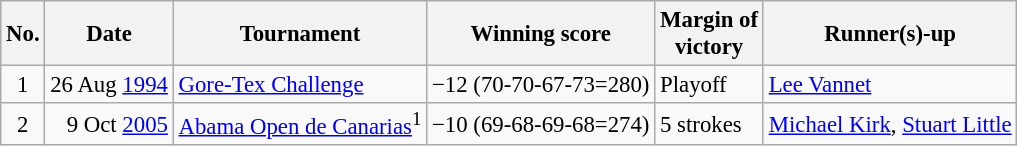<table class="wikitable" style="font-size:95%;">
<tr>
<th>No.</th>
<th>Date</th>
<th>Tournament</th>
<th>Winning score</th>
<th>Margin of<br>victory</th>
<th>Runner(s)-up</th>
</tr>
<tr>
<td align=center>1</td>
<td align=right>26 Aug <a href='#'>1994</a></td>
<td><a href='#'>Gore-Tex Challenge</a></td>
<td>−12 (70-70-67-73=280)</td>
<td>Playoff</td>
<td> <a href='#'>Lee Vannet</a></td>
</tr>
<tr>
<td align=center>2</td>
<td align=right>9 Oct <a href='#'>2005</a></td>
<td><a href='#'>Abama Open de Canarias</a><sup>1</sup></td>
<td>−10 (69-68-69-68=274)</td>
<td>5 strokes</td>
<td> <a href='#'>Michael Kirk</a>,  <a href='#'>Stuart Little</a></td>
</tr>
</table>
